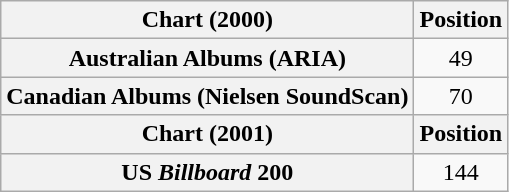<table class="wikitable plainrowheaders" style="text-align:center;">
<tr>
<th scope="col">Chart (2000)</th>
<th scope="col">Position</th>
</tr>
<tr>
<th scope="row">Australian Albums (ARIA)</th>
<td>49</td>
</tr>
<tr>
<th scope="row">Canadian Albums (Nielsen SoundScan)</th>
<td>70</td>
</tr>
<tr>
<th scope="col">Chart (2001)</th>
<th scope="col">Position</th>
</tr>
<tr>
<th scope="row">US <em>Billboard</em> 200</th>
<td>144</td>
</tr>
</table>
